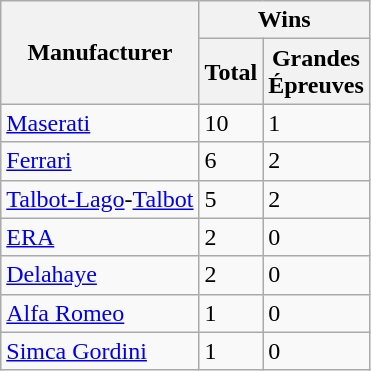<table class="wikitable">
<tr>
<th rowspan="2">Manufacturer</th>
<th colspan="2">Wins</th>
</tr>
<tr>
<th>Total</th>
<th>Grandes<br>Épreuves</th>
</tr>
<tr>
<td> <a href='#'>Maserati</a></td>
<td>10</td>
<td>1</td>
</tr>
<tr>
<td> <a href='#'>Ferrari</a></td>
<td>6</td>
<td>2</td>
</tr>
<tr>
<td> <a href='#'>Talbot-Lago</a>-<a href='#'>Talbot</a></td>
<td>5</td>
<td>2</td>
</tr>
<tr>
<td> <a href='#'>ERA</a></td>
<td>2</td>
<td>0</td>
</tr>
<tr>
<td> <a href='#'>Delahaye</a></td>
<td>2</td>
<td>0</td>
</tr>
<tr>
<td> <a href='#'>Alfa Romeo</a></td>
<td>1</td>
<td>0</td>
</tr>
<tr>
<td> <a href='#'>Simca Gordini</a></td>
<td>1</td>
<td>0</td>
</tr>
</table>
